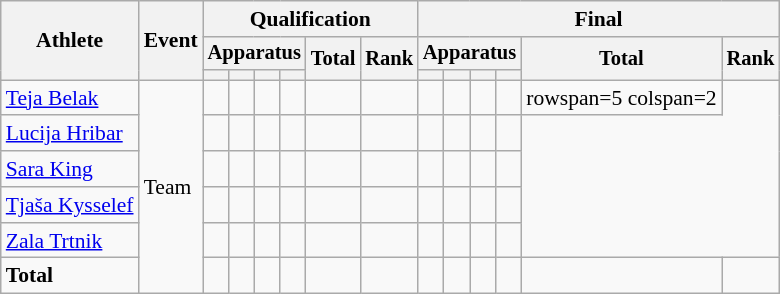<table class="wikitable" style="font-size:90%">
<tr>
<th rowspan=3>Athlete</th>
<th rowspan=3>Event</th>
<th colspan=6>Qualification</th>
<th colspan=6>Final</th>
</tr>
<tr style="font-size:95%">
<th colspan=4>Apparatus</th>
<th rowspan=2>Total</th>
<th rowspan=2>Rank</th>
<th colspan=4>Apparatus</th>
<th rowspan=2>Total</th>
<th rowspan=2>Rank</th>
</tr>
<tr style="font-size:95%">
<th></th>
<th></th>
<th></th>
<th></th>
<th></th>
<th></th>
<th></th>
<th></th>
</tr>
<tr align=center>
<td align=left><a href='#'>Teja Belak</a></td>
<td align=left rowspan=6>Team</td>
<td></td>
<td></td>
<td></td>
<td></td>
<td></td>
<td></td>
<td></td>
<td></td>
<td></td>
<td></td>
<td>rowspan=5 colspan=2</td>
</tr>
<tr align=center>
<td align=left><a href='#'>Lucija Hribar</a></td>
<td></td>
<td></td>
<td></td>
<td></td>
<td></td>
<td></td>
<td></td>
<td></td>
<td></td>
<td></td>
</tr>
<tr align=center>
<td align=left><a href='#'>Sara King</a></td>
<td></td>
<td></td>
<td></td>
<td></td>
<td></td>
<td></td>
<td></td>
<td></td>
<td></td>
<td></td>
</tr>
<tr align=center>
<td align=left><a href='#'>Tjaša Kysselef</a></td>
<td></td>
<td></td>
<td></td>
<td></td>
<td></td>
<td></td>
<td></td>
<td></td>
<td></td>
<td></td>
</tr>
<tr align=center>
<td align=left><a href='#'>Zala Trtnik</a></td>
<td></td>
<td></td>
<td></td>
<td></td>
<td></td>
<td></td>
<td></td>
<td></td>
<td></td>
<td></td>
</tr>
<tr align=center>
<td align=left><strong>Total</strong></td>
<td></td>
<td></td>
<td></td>
<td></td>
<td></td>
<td></td>
<td></td>
<td></td>
<td></td>
<td></td>
<td></td>
<td></td>
</tr>
</table>
